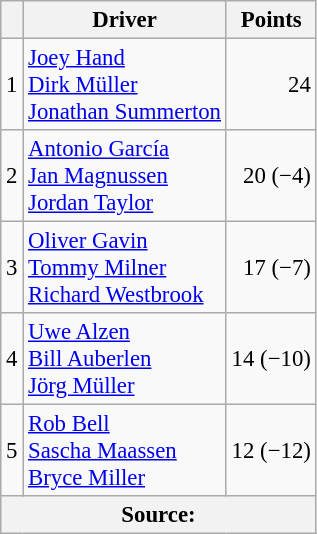<table class="wikitable" style="font-size: 95%;">
<tr>
<th scope="col"></th>
<th scope="col">Driver</th>
<th scope="col">Points</th>
</tr>
<tr>
<td align=center>1</td>
<td> <a href='#'>Joey Hand</a><br> <a href='#'>Dirk Müller</a><br> <a href='#'>Jonathan Summerton</a></td>
<td align=right>24</td>
</tr>
<tr>
<td align=center>2</td>
<td> <a href='#'>Antonio García</a><br> <a href='#'>Jan Magnussen</a><br> <a href='#'>Jordan Taylor</a></td>
<td align=right>20 (−4)</td>
</tr>
<tr>
<td align=center>3</td>
<td> <a href='#'>Oliver Gavin</a><br> <a href='#'>Tommy Milner</a><br> <a href='#'>Richard Westbrook</a></td>
<td align=right>17 (−7)</td>
</tr>
<tr>
<td align=center>4</td>
<td> <a href='#'>Uwe Alzen</a><br> <a href='#'>Bill Auberlen</a><br> <a href='#'>Jörg Müller</a></td>
<td align=right>14 (−10)</td>
</tr>
<tr>
<td align=center>5</td>
<td> <a href='#'>Rob Bell</a><br> <a href='#'>Sascha Maassen</a><br> <a href='#'>Bryce Miller</a></td>
<td align=right>12 (−12)</td>
</tr>
<tr>
<th colspan=4>Source:</th>
</tr>
</table>
